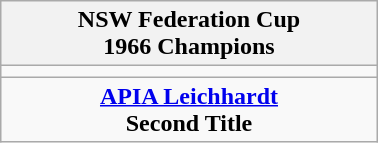<table class="wikitable" style="text-align: center; margin: 0 auto; width: 20%">
<tr>
<th>NSW Federation Cup<br>1966 Champions</th>
</tr>
<tr>
<td></td>
</tr>
<tr>
<td><strong><a href='#'>APIA Leichhardt</a></strong><br><strong>Second Title</strong></td>
</tr>
</table>
